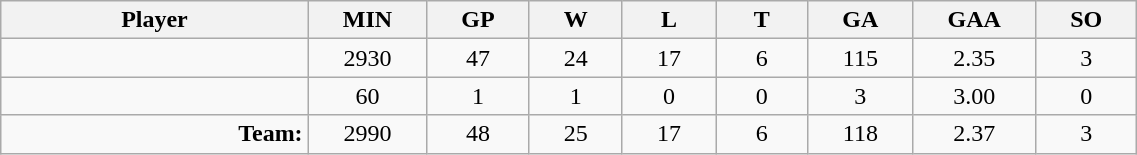<table class="wikitable sortable" width="60%">
<tr>
<th bgcolor="#DDDDFF" width="10%">Player</th>
<th width="3%" bgcolor="#DDDDFF" title="Minutes played">MIN</th>
<th width="3%" bgcolor="#DDDDFF" title="Games played in">GP</th>
<th width="3%" bgcolor="#DDDDFF" title="Wins">W</th>
<th width="3%" bgcolor="#DDDDFF"title="Losses">L</th>
<th width="3%" bgcolor="#DDDDFF" title="Ties">T</th>
<th width="3%" bgcolor="#DDDDFF" title="Goals against">GA</th>
<th width="3%" bgcolor="#DDDDFF" title="Goals against average">GAA</th>
<th width="3%" bgcolor="#DDDDFF"title="Shut-outs">SO</th>
</tr>
<tr align="center">
<td align="right"></td>
<td>2930</td>
<td>47</td>
<td>24</td>
<td>17</td>
<td>6</td>
<td>115</td>
<td>2.35</td>
<td>3</td>
</tr>
<tr align="center">
<td align="right"></td>
<td>60</td>
<td>1</td>
<td>1</td>
<td>0</td>
<td>0</td>
<td>3</td>
<td>3.00</td>
<td>0</td>
</tr>
<tr align="center">
<td align="right"><strong>Team:</strong></td>
<td>2990</td>
<td>48</td>
<td>25</td>
<td>17</td>
<td>6</td>
<td>118</td>
<td>2.37</td>
<td>3</td>
</tr>
</table>
